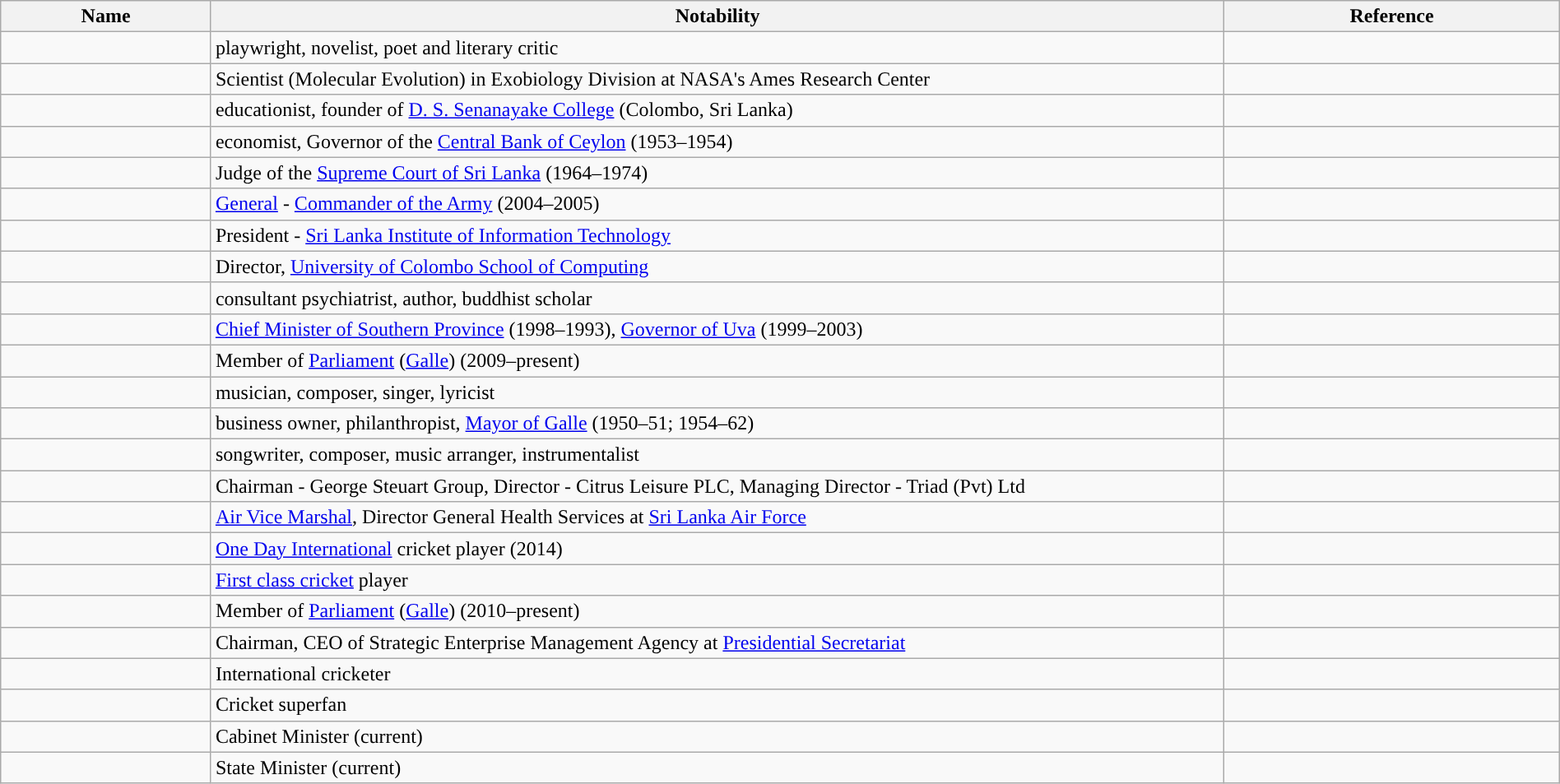<table class="wikitable sortable" style="width:100%">
<tr>
<th style="width:*;">Name</th>
<th style="width:65%;" class="unsortable">Notability</th>
<th style="width:*;" class="unsortable">Reference</th>
</tr>
<tr>
<td></td>
<td>playwright, novelist, poet and literary critic</td>
<td style="text-align:center;"></td>
</tr>
<tr>
<td></td>
<td>Scientist (Molecular Evolution) in Exobiology Division at NASA's Ames Research Center</td>
<td style="text-align:center;"></td>
</tr>
<tr>
<td></td>
<td>educationist, founder of <a href='#'>D. S. Senanayake College</a> (Colombo, Sri Lanka)</td>
<td style="text-align:center;"></td>
</tr>
<tr>
<td></td>
<td>economist, Governor of the <a href='#'>Central Bank of Ceylon</a> (1953–1954)</td>
<td style="text-align:center;"></td>
</tr>
<tr>
<td></td>
<td>Judge of the <a href='#'>Supreme Court of Sri Lanka</a> (1964–1974)</td>
<td style="text-align:center;"></td>
</tr>
<tr>
<td></td>
<td><a href='#'>General</a> - <a href='#'>Commander of the Army</a> (2004–2005)</td>
<td style="text-align:center;"></td>
</tr>
<tr>
<td></td>
<td>President - <a href='#'>Sri Lanka Institute of Information Technology</a></td>
<td style="text-align:center;"></td>
</tr>
<tr>
<td></td>
<td>Director, <a href='#'>University of Colombo School of Computing</a></td>
<td style="text-align:center;"></td>
</tr>
<tr>
<td></td>
<td>consultant psychiatrist, author, buddhist scholar</td>
<td style="text-align:center;"></td>
</tr>
<tr>
<td></td>
<td><a href='#'>Chief Minister of Southern Province</a> (1998–1993), <a href='#'>Governor of Uva</a> (1999–2003)</td>
<td style="text-align:center;"></td>
</tr>
<tr>
<td></td>
<td>Member of <a href='#'>Parliament</a> (<a href='#'>Galle</a>) (2009–present)</td>
<td style="text-align:center;"></td>
</tr>
<tr>
<td></td>
<td>musician, composer, singer, lyricist</td>
<td style="text-align:center;"></td>
</tr>
<tr>
<td></td>
<td>business owner, philanthropist, <a href='#'>Mayor of Galle</a> (1950–51; 1954–62)</td>
<td style="text-align:center"></td>
</tr>
<tr>
<td></td>
<td>songwriter, composer, music arranger, instrumentalist</td>
<td style="text-align:center;"></td>
</tr>
<tr>
<td></td>
<td>Chairman - George Steuart Group, Director - Citrus Leisure PLC, Managing Director - Triad (Pvt) Ltd</td>
<td style="text-align:center;"></td>
</tr>
<tr>
<td></td>
<td><a href='#'>Air Vice Marshal</a>, Director General Health Services at <a href='#'>Sri Lanka Air Force</a></td>
<td style="text-align:center;"></td>
</tr>
<tr>
<td></td>
<td><a href='#'>One Day International</a> cricket player (2014)</td>
<td style="text-align:center;"></td>
</tr>
<tr>
<td></td>
<td><a href='#'>First class cricket</a> player</td>
<td style="text-align:center;"></td>
</tr>
<tr>
<td></td>
<td>Member of <a href='#'>Parliament</a> (<a href='#'>Galle</a>) (2010–present)</td>
<td style="text-align:center;"></td>
</tr>
<tr>
<td></td>
<td>Chairman, CEO of Strategic Enterprise Management Agency at <a href='#'>Presidential Secretariat</a></td>
<td style="text-align:center;"></td>
</tr>
<tr>
<td></td>
<td>International cricketer</td>
<td style="text-align:center;"></td>
</tr>
<tr>
<td></td>
<td>Cricket superfan</td>
<td style="text-align:center;"></td>
</tr>
<tr>
<td></td>
<td>Cabinet Minister (current)</td>
<td style="text-align:center;"></td>
</tr>
<tr>
<td></td>
<td>State Minister (current)</td>
<td style="text-align:center;"></td>
</tr>
</table>
